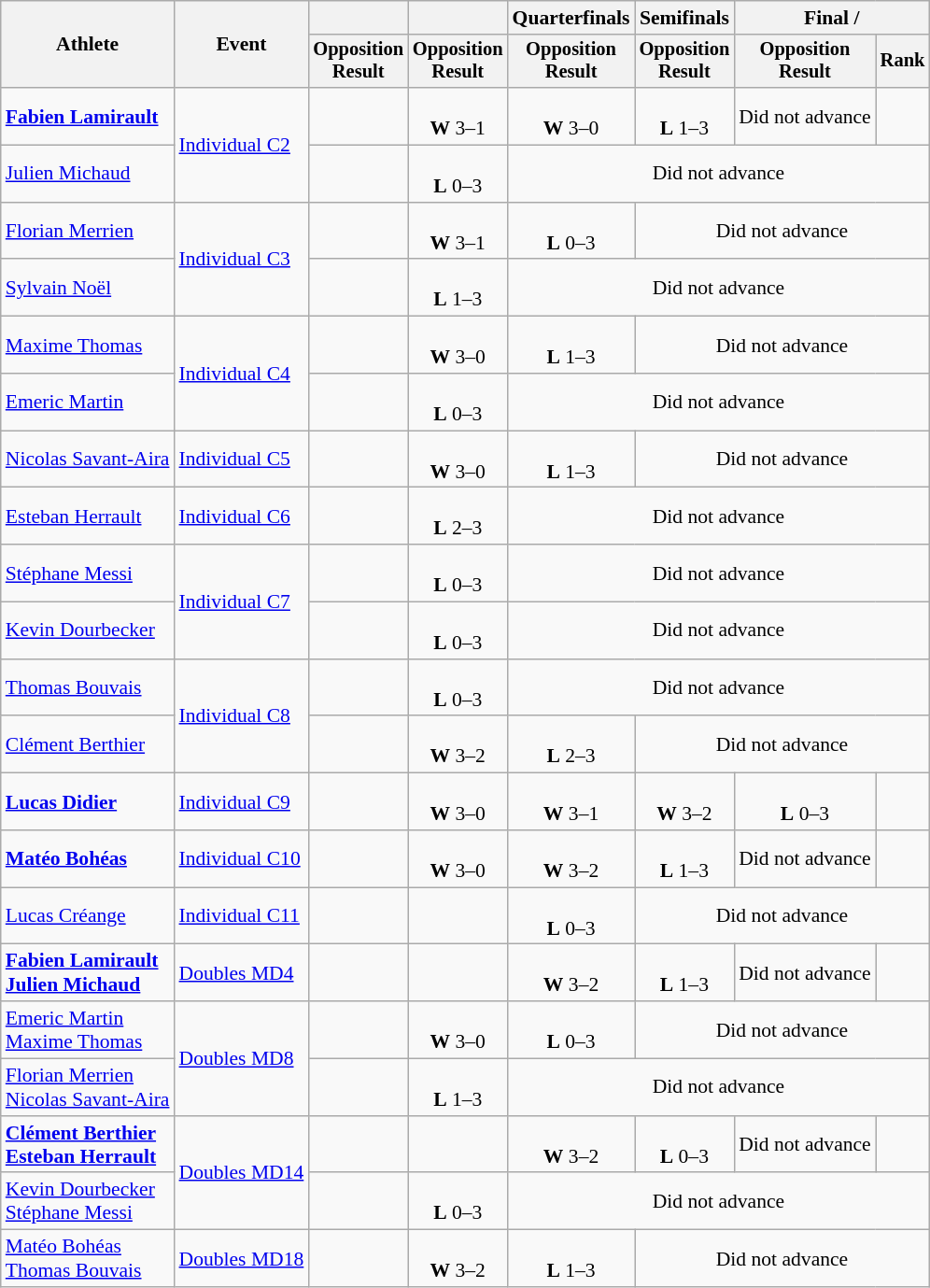<table class=wikitable style=font-size:90%;text-align:center>
<tr>
<th rowspan="2">Athlete</th>
<th rowspan="2">Event</th>
<th></th>
<th></th>
<th>Quarterfinals</th>
<th>Semifinals</th>
<th colspan="2">Final / </th>
</tr>
<tr style=font-size:95%>
<th>Opposition<br>Result</th>
<th>Opposition<br>Result</th>
<th>Opposition<br>Result</th>
<th>Opposition<br>Result</th>
<th>Opposition<br>Result</th>
<th>Rank</th>
</tr>
<tr align=center>
<td align=left><strong><a href='#'>Fabien Lamirault</a></strong></td>
<td align=left rowspan=2><a href='#'>Individual C2</a></td>
<td></td>
<td><br><strong>W</strong> 3–1</td>
<td><br><strong>W</strong> 3–0</td>
<td><br><strong>L</strong> 1–3</td>
<td>Did not advance</td>
<td></td>
</tr>
<tr align=center>
<td align=left><a href='#'>Julien Michaud</a></td>
<td></td>
<td><br><strong>L</strong> 0–3</td>
<td colspan=4>Did not advance</td>
</tr>
<tr align=center>
<td align=left><a href='#'>Florian Merrien</a></td>
<td align=left rowspan=2><a href='#'>Individual C3</a></td>
<td></td>
<td><br><strong>W</strong> 3–1</td>
<td><br><strong>L</strong> 0–3</td>
<td colspan=3>Did not advance</td>
</tr>
<tr align=center>
<td align=left><a href='#'>Sylvain Noël</a></td>
<td></td>
<td><br><strong>L</strong> 1–3</td>
<td colspan=4>Did not advance</td>
</tr>
<tr align=center>
<td align=left><a href='#'>Maxime Thomas</a></td>
<td align=left rowspan=2><a href='#'>Individual C4</a></td>
<td></td>
<td><br><strong>W</strong> 3–0</td>
<td><br><strong>L</strong> 1–3</td>
<td colspan=3>Did not advance</td>
</tr>
<tr align=center>
<td align=left><a href='#'>Emeric Martin</a></td>
<td></td>
<td><br><strong>L</strong> 0–3</td>
<td colspan=4>Did not advance</td>
</tr>
<tr align=center>
<td align=left><a href='#'>Nicolas Savant-Aira</a></td>
<td align=left><a href='#'>Individual C5</a></td>
<td></td>
<td><br><strong>W</strong> 3–0</td>
<td><br><strong>L</strong> 1–3</td>
<td colspan=3>Did not advance</td>
</tr>
<tr align=center>
<td align=left><a href='#'>Esteban Herrault</a></td>
<td align=left><a href='#'>Individual C6</a></td>
<td></td>
<td><br><strong>L</strong> 2–3</td>
<td colspan=4>Did not advance</td>
</tr>
<tr align=center>
<td align=left><a href='#'>Stéphane Messi</a></td>
<td align=left rowspan=2><a href='#'>Individual C7</a></td>
<td></td>
<td><br><strong>L</strong> 0–3</td>
<td colspan=4>Did not advance</td>
</tr>
<tr align=center>
<td align=left><a href='#'>Kevin Dourbecker</a></td>
<td></td>
<td><br><strong>L</strong> 0–3</td>
<td colspan=4>Did not advance</td>
</tr>
<tr align=center>
<td align=left><a href='#'>Thomas Bouvais</a></td>
<td align=left rowspan=2><a href='#'>Individual C8</a></td>
<td></td>
<td><br><strong>L</strong> 0–3</td>
<td colspan=4>Did not advance</td>
</tr>
<tr align=center>
<td align=left><a href='#'>Clément Berthier</a></td>
<td></td>
<td><br><strong>W</strong> 3–2</td>
<td><br><strong>L</strong> 2–3</td>
<td colspan=3>Did not advance</td>
</tr>
<tr align=center>
<td align=left><strong><a href='#'>Lucas Didier</a></strong></td>
<td align=left><a href='#'>Individual C9</a></td>
<td></td>
<td><br><strong>W</strong> 3–0</td>
<td><br><strong>W</strong> 3–1</td>
<td><br><strong>W</strong> 3–2</td>
<td><br><strong>L</strong> 0–3</td>
<td></td>
</tr>
<tr align=center>
<td align=left><strong><a href='#'>Matéo Bohéas</a></strong></td>
<td align=left><a href='#'>Individual C10</a></td>
<td></td>
<td><br><strong>W</strong> 3–0</td>
<td><br><strong>W</strong> 3–2</td>
<td><br><strong>L</strong> 1–3</td>
<td>Did not advance</td>
<td></td>
</tr>
<tr align=center>
<td align=left><a href='#'>Lucas Créange</a></td>
<td align=left><a href='#'>Individual C11</a></td>
<td></td>
<td></td>
<td><br><strong>L</strong> 0–3</td>
<td colspan=3>Did not advance</td>
</tr>
<tr align=center>
<td align=left><strong><a href='#'>Fabien Lamirault</a><br><a href='#'>Julien Michaud</a></strong></td>
<td align=left><a href='#'>Doubles MD4</a></td>
<td></td>
<td></td>
<td><br><strong>W</strong> 3–2</td>
<td><br><strong>L</strong> 1–3</td>
<td>Did not advance</td>
<td></td>
</tr>
<tr align=center>
<td align=left><a href='#'>Emeric Martin</a><br><a href='#'>Maxime Thomas</a></td>
<td align=left rowspan=2><a href='#'>Doubles MD8</a></td>
<td></td>
<td><br><strong>W</strong> 3–0</td>
<td><br><strong>L</strong> 0–3</td>
<td colspan=3>Did not advance</td>
</tr>
<tr align=center>
<td align=left><a href='#'>Florian Merrien</a><br><a href='#'>Nicolas Savant-Aira</a></td>
<td></td>
<td><br><strong>L</strong> 1–3</td>
<td colspan=4>Did not advance</td>
</tr>
<tr align=center>
<td align=left><strong><a href='#'>Clément Berthier</a><br><a href='#'>Esteban Herrault</a></strong></td>
<td align=left rowspan=2><a href='#'>Doubles MD14</a></td>
<td></td>
<td></td>
<td><br><strong>W</strong> 3–2</td>
<td><br><strong>L</strong> 0–3</td>
<td>Did not advance</td>
<td></td>
</tr>
<tr align=center>
<td align=left><a href='#'>Kevin Dourbecker</a><br><a href='#'>Stéphane Messi</a></td>
<td></td>
<td><br><strong>L</strong> 0–3</td>
<td colspan=4>Did not advance</td>
</tr>
<tr align=center>
<td align=left><a href='#'>Matéo Bohéas</a><br><a href='#'>Thomas Bouvais</a></td>
<td align=left><a href='#'>Doubles MD18</a></td>
<td></td>
<td><br><strong>W</strong> 3–2</td>
<td><br><strong>L</strong> 1–3</td>
<td colspan=3>Did not advance</td>
</tr>
</table>
